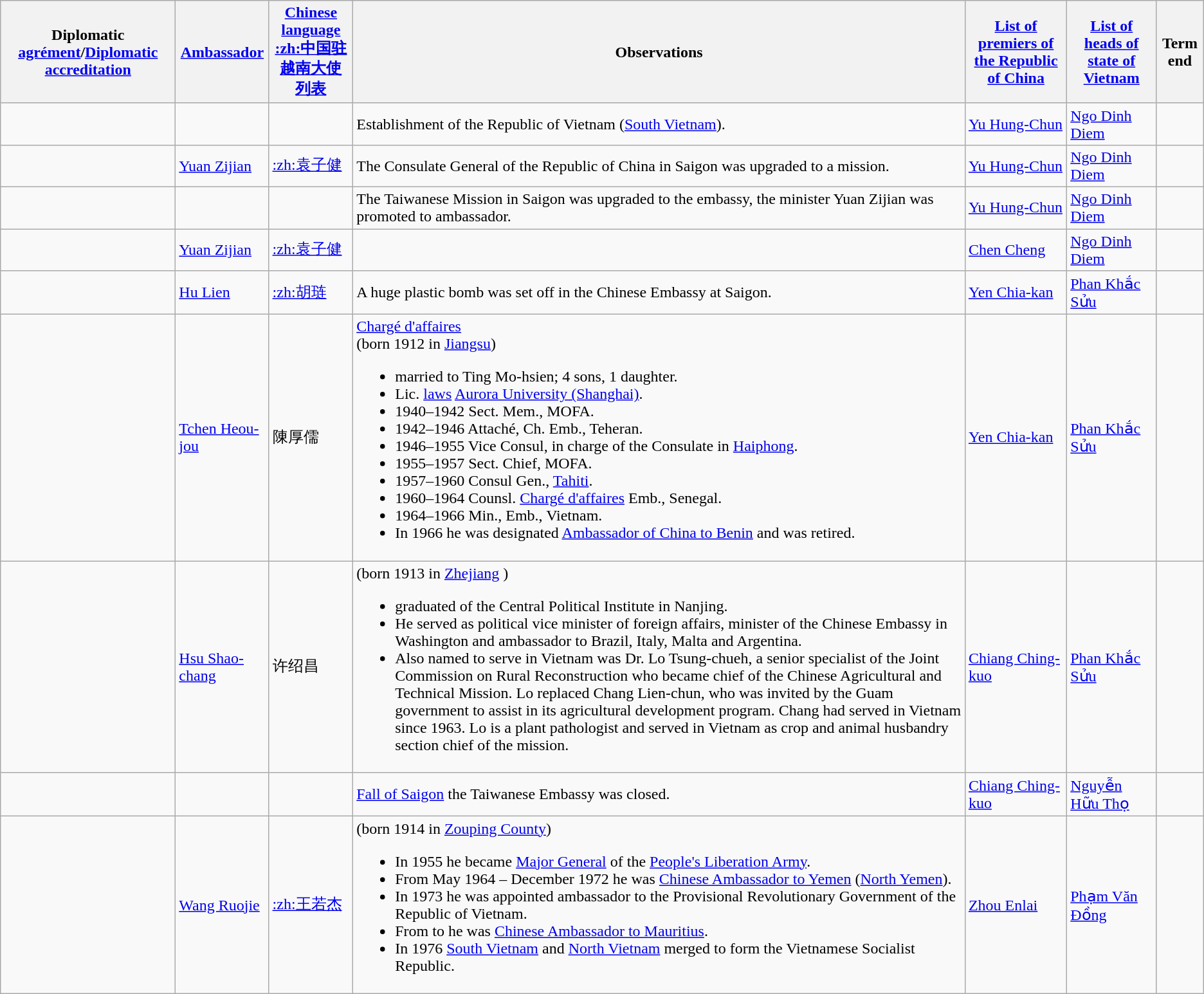<table class="wikitable sortable">
<tr>
<th>Diplomatic <a href='#'>agrément</a>/<a href='#'>Diplomatic accreditation</a></th>
<th><a href='#'>Ambassador</a></th>
<th><a href='#'>Chinese language</a><br><a href='#'>:zh:中国驻越南大使列表</a></th>
<th>Observations</th>
<th><a href='#'>List of premiers of the Republic of China</a></th>
<th><a href='#'>List of heads of state of Vietnam</a></th>
<th>Term end</th>
</tr>
<tr>
<td></td>
<td></td>
<td></td>
<td>Establishment of the Republic of Vietnam (<a href='#'>South Vietnam</a>).</td>
<td><a href='#'>Yu Hung-Chun</a></td>
<td><a href='#'>Ngo Dinh Diem</a></td>
<td></td>
</tr>
<tr>
<td></td>
<td><a href='#'>Yuan Zijian</a></td>
<td><a href='#'>:zh:袁子健</a></td>
<td>The Consulate General of the Republic of China in Saigon was upgraded to a mission.</td>
<td><a href='#'>Yu Hung-Chun</a></td>
<td><a href='#'>Ngo Dinh Diem</a></td>
<td></td>
</tr>
<tr>
<td></td>
<td></td>
<td></td>
<td>The Taiwanese Mission in Saigon was upgraded to the embassy, the minister Yuan Zijian was promoted to ambassador.</td>
<td><a href='#'>Yu Hung-Chun</a></td>
<td><a href='#'>Ngo Dinh Diem</a></td>
<td></td>
</tr>
<tr>
<td></td>
<td><a href='#'>Yuan Zijian</a></td>
<td><a href='#'>:zh:袁子健</a></td>
<td></td>
<td><a href='#'>Chen Cheng</a></td>
<td><a href='#'>Ngo Dinh Diem</a></td>
<td></td>
</tr>
<tr>
<td></td>
<td><a href='#'>Hu Lien</a></td>
<td><a href='#'>:zh:胡琏</a></td>
<td>A huge plastic bomb was set off in the Chinese Embassy at Saigon.</td>
<td><a href='#'>Yen Chia-kan</a></td>
<td><a href='#'>Phan Khắc Sửu</a></td>
<td></td>
</tr>
<tr>
<td></td>
<td><a href='#'>Tchen Heou-jou</a></td>
<td>陳厚儒</td>
<td><a href='#'>Chargé d'affaires</a><br>(born 1912 in <a href='#'>Jiangsu</a>)<ul><li>married to Ting Mo-hsien; 4 sons, 1 daughter.</li><li>Lic. <a href='#'>laws</a> <a href='#'>Aurora University (Shanghai)</a>.</li><li>1940–1942 Sect. Mem., MOFA.</li><li>1942–1946 Attaché, Ch. Emb., Teheran.</li><li>1946–1955 Vice Consul, in charge of the Consulate in <a href='#'>Haiphong</a>.</li><li>1955–1957 Sect. Chief, MOFA.</li><li>1957–1960 Consul Gen., <a href='#'>Tahiti</a>.</li><li>1960–1964 Counsl. <a href='#'>Chargé d'affaires</a> Emb., Senegal.</li><li>1964–1966 Min., Emb., Vietnam.</li><li>In 1966 he was designated <a href='#'>Ambassador of China to Benin</a> and was retired.</li></ul></td>
<td><a href='#'>Yen Chia-kan</a></td>
<td><a href='#'>Phan Khắc Sửu</a></td>
<td></td>
</tr>
<tr>
<td></td>
<td><a href='#'>Hsu Shao-chang</a></td>
<td>许绍昌</td>
<td>(born 1913 in <a href='#'>Zhejiang</a> )<br><ul><li>graduated of the Central Political Institute in Nanjing.</li><li>He served as political vice minister of foreign affairs, minister of the Chinese Embassy in Washington and ambassador to Brazil, Italy, Malta and Argentina.</li><li>Also named to serve in Vietnam was Dr. Lo Tsung-chueh, a senior specialist of the Joint Commission on Rural Reconstruction who became chief of the Chinese Agricultural and Technical Mission. Lo replaced Chang Lien-chun, who was invited by the Guam government to assist in its agricultural development program. Chang had served in Vietnam since 1963. Lo is a plant pathologist and served in Vietnam as crop and animal husbandry section chief of the mission.</li></ul></td>
<td><a href='#'>Chiang Ching-kuo</a></td>
<td><a href='#'>Phan Khắc Sửu</a></td>
<td></td>
</tr>
<tr>
<td></td>
<td></td>
<td></td>
<td><a href='#'>Fall of Saigon</a> the Taiwanese Embassy was closed.</td>
<td><a href='#'>Chiang Ching-kuo</a></td>
<td><a href='#'>Nguyễn Hữu Thọ</a></td>
<td></td>
</tr>
<tr>
<td></td>
<td><a href='#'>Wang Ruojie</a></td>
<td><a href='#'>:zh:王若杰</a></td>
<td>(born 1914 in <a href='#'>Zouping County</a>)<br><ul><li>In 1955 he became <a href='#'>Major General</a> of the <a href='#'>People's Liberation Army</a>.</li><li>From May 1964 – December 1972 he was <a href='#'>Chinese Ambassador to Yemen</a> (<a href='#'>North Yemen</a>).</li><li>In 1973 he was appointed ambassador to the Provisional Revolutionary Government of the Republic of Vietnam.</li><li>From  to he was <a href='#'>Chinese Ambassador to Mauritius</a>.</li><li>In 1976 <a href='#'>South Vietnam</a> and <a href='#'>North Vietnam</a> merged to form the Vietnamese Socialist Republic.</li></ul></td>
<td><a href='#'>Zhou Enlai</a></td>
<td><a href='#'>Phạm Văn Đồng</a></td>
<td></td>
</tr>
</table>
